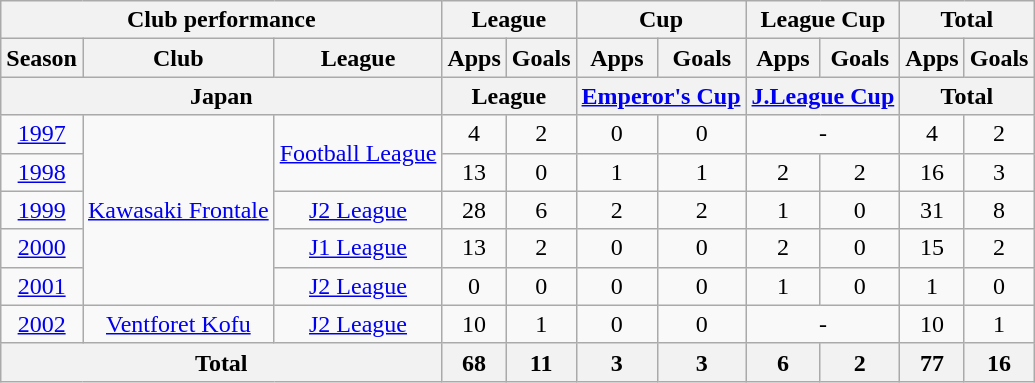<table class="wikitable" style="text-align:center;">
<tr>
<th colspan=3>Club performance</th>
<th colspan=2>League</th>
<th colspan=2>Cup</th>
<th colspan=2>League Cup</th>
<th colspan=2>Total</th>
</tr>
<tr>
<th>Season</th>
<th>Club</th>
<th>League</th>
<th>Apps</th>
<th>Goals</th>
<th>Apps</th>
<th>Goals</th>
<th>Apps</th>
<th>Goals</th>
<th>Apps</th>
<th>Goals</th>
</tr>
<tr>
<th colspan=3>Japan</th>
<th colspan=2>League</th>
<th colspan=2><a href='#'>Emperor's Cup</a></th>
<th colspan=2><a href='#'>J.League Cup</a></th>
<th colspan=2>Total</th>
</tr>
<tr>
<td><a href='#'>1997</a></td>
<td rowspan="5"><a href='#'>Kawasaki Frontale</a></td>
<td rowspan="2"><a href='#'>Football League</a></td>
<td>4</td>
<td>2</td>
<td>0</td>
<td>0</td>
<td colspan="2">-</td>
<td>4</td>
<td>2</td>
</tr>
<tr>
<td><a href='#'>1998</a></td>
<td>13</td>
<td>0</td>
<td>1</td>
<td>1</td>
<td>2</td>
<td>2</td>
<td>16</td>
<td>3</td>
</tr>
<tr>
<td><a href='#'>1999</a></td>
<td><a href='#'>J2 League</a></td>
<td>28</td>
<td>6</td>
<td>2</td>
<td>2</td>
<td>1</td>
<td>0</td>
<td>31</td>
<td>8</td>
</tr>
<tr>
<td><a href='#'>2000</a></td>
<td><a href='#'>J1 League</a></td>
<td>13</td>
<td>2</td>
<td>0</td>
<td>0</td>
<td>2</td>
<td>0</td>
<td>15</td>
<td>2</td>
</tr>
<tr>
<td><a href='#'>2001</a></td>
<td><a href='#'>J2 League</a></td>
<td>0</td>
<td>0</td>
<td>0</td>
<td>0</td>
<td>1</td>
<td>0</td>
<td>1</td>
<td>0</td>
</tr>
<tr>
<td><a href='#'>2002</a></td>
<td><a href='#'>Ventforet Kofu</a></td>
<td><a href='#'>J2 League</a></td>
<td>10</td>
<td>1</td>
<td>0</td>
<td>0</td>
<td colspan="2">-</td>
<td>10</td>
<td>1</td>
</tr>
<tr>
<th colspan=3>Total</th>
<th>68</th>
<th>11</th>
<th>3</th>
<th>3</th>
<th>6</th>
<th>2</th>
<th>77</th>
<th>16</th>
</tr>
</table>
